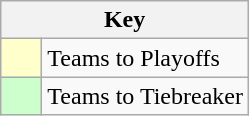<table class="wikitable" style="text-align: center;">
<tr>
<th colspan=2>Key</th>
</tr>
<tr>
<td style="background:#ffffcc; width:20px;"></td>
<td align=left>Teams to Playoffs</td>
</tr>
<tr>
<td style="background:#ccffcc; width:20px;"></td>
<td align=left>Teams to Tiebreaker</td>
</tr>
</table>
